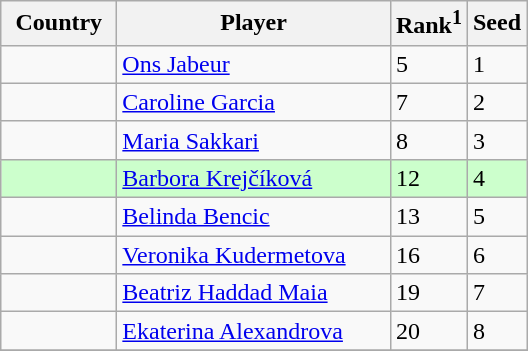<table class="wikitable" border="1">
<tr -bgcolor=#cfc>
<th width="70">Country</th>
<th width="175">Player</th>
<th>Rank<sup>1</sup></th>
<th>Seed</th>
</tr>
<tr>
<td></td>
<td><a href='#'>Ons Jabeur</a></td>
<td>5</td>
<td>1</td>
</tr>
<tr>
<td></td>
<td><a href='#'>Caroline Garcia</a></td>
<td>7</td>
<td>2</td>
</tr>
<tr>
<td></td>
<td><a href='#'>Maria Sakkari</a></td>
<td>8</td>
<td>3</td>
</tr>
<tr style="background:#cfc;">
<td></td>
<td><a href='#'>Barbora Krejčíková</a></td>
<td>12</td>
<td>4</td>
</tr>
<tr>
<td></td>
<td><a href='#'>Belinda Bencic</a></td>
<td>13</td>
<td>5</td>
</tr>
<tr>
<td></td>
<td><a href='#'>Veronika Kudermetova</a></td>
<td>16</td>
<td>6</td>
</tr>
<tr>
<td></td>
<td><a href='#'>Beatriz Haddad Maia</a></td>
<td>19</td>
<td>7</td>
</tr>
<tr>
<td></td>
<td><a href='#'>Ekaterina Alexandrova</a></td>
<td>20</td>
<td>8</td>
</tr>
<tr>
</tr>
</table>
